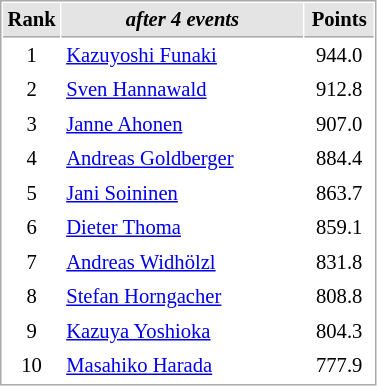<table cellspacing="1" cellpadding="3" style="border:1px solid #AAAAAA;font-size:86%">
<tr bgcolor="#E4E4E4">
<th style="border-bottom:1px solid #AAAAAA" width=10>Rank</th>
<th style="border-bottom:1px solid #AAAAAA" width=155><em>after 4 events</em></th>
<th style="border-bottom:1px solid #AAAAAA" width=40>Points</th>
</tr>
<tr>
<td align=center>1</td>
<td> <a href='#'>Kazuyoshi Funaki</a></td>
<td align=center>944.0</td>
</tr>
<tr>
<td align=center>2</td>
<td> <a href='#'>Sven Hannawald</a></td>
<td align=center>912.8</td>
</tr>
<tr>
<td align=center>3</td>
<td> <a href='#'>Janne Ahonen</a></td>
<td align=center>907.0</td>
</tr>
<tr>
<td align=center>4</td>
<td> <a href='#'>Andreas Goldberger</a></td>
<td align=center>884.4</td>
</tr>
<tr>
<td align=center>5</td>
<td> <a href='#'>Jani Soininen</a></td>
<td align=center>863.7</td>
</tr>
<tr>
<td align=center>6</td>
<td> <a href='#'>Dieter Thoma</a></td>
<td align=center>859.1</td>
</tr>
<tr>
<td align=center>7</td>
<td> <a href='#'>Andreas Widhölzl</a></td>
<td align=center>831.8</td>
</tr>
<tr>
<td align=center>8</td>
<td> <a href='#'>Stefan Horngacher</a></td>
<td align=center>808.8</td>
</tr>
<tr>
<td align=center>9</td>
<td> <a href='#'>Kazuya Yoshioka</a></td>
<td align=center>804.3</td>
</tr>
<tr>
<td align=center>10</td>
<td> <a href='#'>Masahiko Harada</a></td>
<td align=center>777.9</td>
</tr>
</table>
